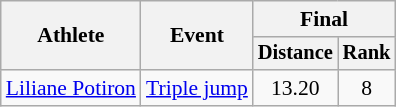<table class="wikitable" style="font-size:90%; text-align:center">
<tr>
<th rowspan=2>Athlete</th>
<th rowspan=2>Event</th>
<th colspan=2>Final</th>
</tr>
<tr style="font-size:95%">
<th>Distance</th>
<th>Rank</th>
</tr>
<tr>
<td align=left rowspan=1><a href='#'>Liliane Potiron</a></td>
<td align=left rowspan=1><a href='#'>Triple jump</a></td>
<td>13.20</td>
<td>8</td>
</tr>
</table>
